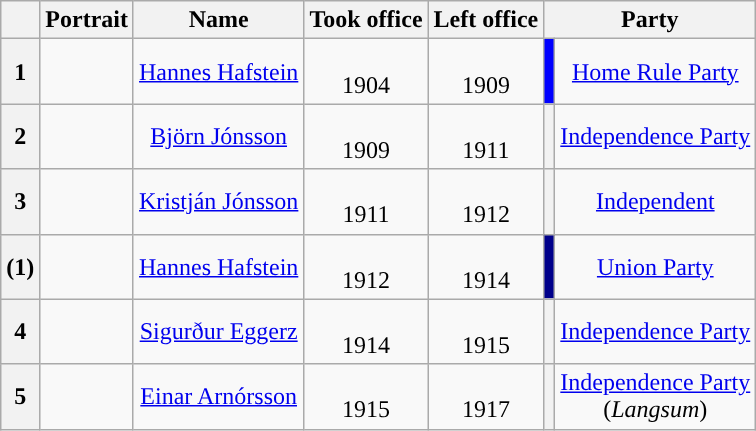<table class="wikitable" style="text-align:center;">
<tr>
<th></th>
<th>Portrait</th>
<th>Name<br></th>
<th>Took office</th>
<th>Left office</th>
<th colspan="2">Party</th>
</tr>
<tr>
<th>1</th>
<td></td>
<td><a href='#'>Hannes Hafstein</a><br></td>
<td><br>1904</td>
<td><br>1909</td>
<th style="background:blue;"></th>
<td><a href='#'>Home Rule Party</a></td>
</tr>
<tr>
<th>2</th>
<td></td>
<td><a href='#'>Björn Jónsson</a><br></td>
<td><br>1909</td>
<td><br>1911</td>
<th style="background:"></th>
<td><a href='#'>Independence Party</a></td>
</tr>
<tr>
<th>3</th>
<td></td>
<td><a href='#'>Kristján Jónsson</a><br></td>
<td><br>1911</td>
<td><br>1912</td>
<th style="background:"></th>
<td><a href='#'>Independent</a></td>
</tr>
<tr>
<th>(1)</th>
<td></td>
<td><a href='#'>Hannes Hafstein</a><br></td>
<td><br>1912</td>
<td><br>1914</td>
<th style="background:darkblue;"></th>
<td><a href='#'>Union Party</a></td>
</tr>
<tr>
<th>4</th>
<td></td>
<td><a href='#'>Sigurður Eggerz</a><br></td>
<td><br>1914</td>
<td><br>1915</td>
<th style="background:"></th>
<td><a href='#'>Independence Party</a></td>
</tr>
<tr>
<th>5</th>
<td></td>
<td><a href='#'>Einar Arnórsson</a><br></td>
<td><br>1915</td>
<td><br>1917</td>
<th style="background:"></th>
<td><a href='#'>Independence Party</a><br>(<em>Langsum</em>)</td>
</tr>
</table>
